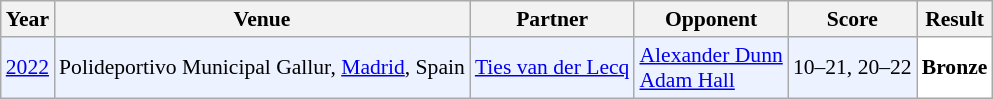<table class="sortable wikitable" style="font-size: 90%;">
<tr>
<th>Year</th>
<th>Venue</th>
<th>Partner</th>
<th>Opponent</th>
<th>Score</th>
<th>Result</th>
</tr>
<tr style="background:#ECF2FF">
<td align="center"><a href='#'>2022</a></td>
<td align="left">Polideportivo Municipal Gallur, <a href='#'>Madrid</a>, Spain</td>
<td align="left"> <a href='#'>Ties van der Lecq</a></td>
<td align="left"> <a href='#'>Alexander Dunn</a><br> <a href='#'>Adam Hall</a></td>
<td align="left">10–21, 20–22</td>
<td style="text-align:left; background:white"> <strong>Bronze</strong></td>
</tr>
</table>
